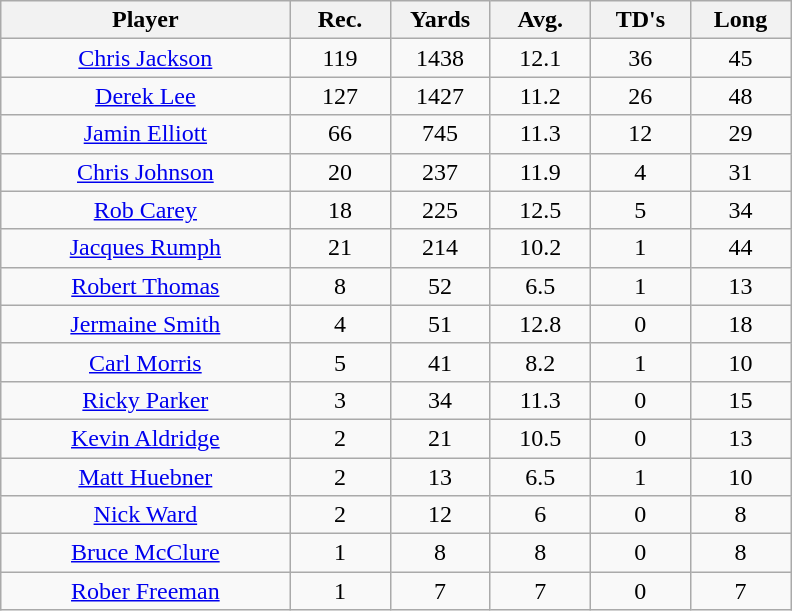<table class="wikitable sortable">
<tr>
<th bgcolor="#DDDDFF" width="26%">Player</th>
<th bgcolor="#DDDDFF" width="9%">Rec.</th>
<th bgcolor="#DDDDFF" width="9%">Yards</th>
<th bgcolor="#DDDDFF" width="9%">Avg.</th>
<th bgcolor="#DDDDFF" width="9%">TD's</th>
<th bgcolor="#DDDDFF" width="9%">Long</th>
</tr>
<tr align="center">
<td><a href='#'>Chris Jackson</a></td>
<td>119</td>
<td>1438</td>
<td>12.1</td>
<td>36</td>
<td>45</td>
</tr>
<tr align="center">
<td><a href='#'>Derek Lee</a></td>
<td>127</td>
<td>1427</td>
<td>11.2</td>
<td>26</td>
<td>48</td>
</tr>
<tr align="center">
<td><a href='#'>Jamin Elliott</a></td>
<td>66</td>
<td>745</td>
<td>11.3</td>
<td>12</td>
<td>29</td>
</tr>
<tr align="center">
<td><a href='#'>Chris Johnson</a></td>
<td>20</td>
<td>237</td>
<td>11.9</td>
<td>4</td>
<td>31</td>
</tr>
<tr align="center">
<td><a href='#'>Rob Carey</a></td>
<td>18</td>
<td>225</td>
<td>12.5</td>
<td>5</td>
<td>34</td>
</tr>
<tr align="center">
<td><a href='#'>Jacques Rumph</a></td>
<td>21</td>
<td>214</td>
<td>10.2</td>
<td>1</td>
<td>44</td>
</tr>
<tr align="center">
<td><a href='#'>Robert Thomas</a></td>
<td>8</td>
<td>52</td>
<td>6.5</td>
<td>1</td>
<td>13</td>
</tr>
<tr align="center">
<td><a href='#'>Jermaine Smith</a></td>
<td>4</td>
<td>51</td>
<td>12.8</td>
<td>0</td>
<td>18</td>
</tr>
<tr align="center">
<td><a href='#'>Carl Morris</a></td>
<td>5</td>
<td>41</td>
<td>8.2</td>
<td>1</td>
<td>10</td>
</tr>
<tr align="center">
<td><a href='#'>Ricky Parker</a></td>
<td>3</td>
<td>34</td>
<td>11.3</td>
<td>0</td>
<td>15</td>
</tr>
<tr align="center">
<td><a href='#'>Kevin Aldridge</a></td>
<td>2</td>
<td>21</td>
<td>10.5</td>
<td>0</td>
<td>13</td>
</tr>
<tr align="center">
<td><a href='#'>Matt Huebner</a></td>
<td>2</td>
<td>13</td>
<td>6.5</td>
<td>1</td>
<td>10</td>
</tr>
<tr align="center">
<td><a href='#'>Nick Ward</a></td>
<td>2</td>
<td>12</td>
<td>6</td>
<td>0</td>
<td>8</td>
</tr>
<tr align="center">
<td><a href='#'>Bruce McClure</a></td>
<td>1</td>
<td>8</td>
<td>8</td>
<td>0</td>
<td>8</td>
</tr>
<tr align="center">
<td><a href='#'>Rober Freeman</a></td>
<td>1</td>
<td>7</td>
<td>7</td>
<td>0</td>
<td>7</td>
</tr>
</table>
